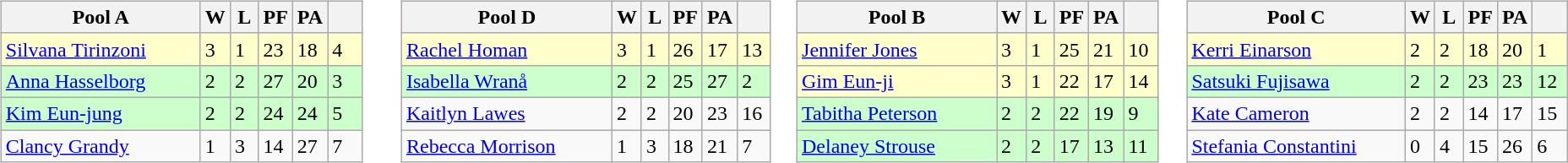<table table>
<tr>
<td valign=top width=10%><br><table class=wikitable>
<tr>
<th width=150>Pool A</th>
<th width=15>W</th>
<th width=15>L</th>
<th width=15>PF</th>
<th width=15>PA</th>
<th width=20></th>
</tr>
<tr bgcolor=#ffffcc>
<td> <a href='#'>Silvana Tirinzoni</a></td>
<td>3</td>
<td>1</td>
<td>23</td>
<td>18</td>
<td>4</td>
</tr>
<tr bgcolor=#ccffcc>
<td> <a href='#'>Anna Hasselborg</a></td>
<td>2</td>
<td>2</td>
<td>27</td>
<td>20</td>
<td>3</td>
</tr>
<tr bgcolor=#ccffcc>
<td> <a href='#'>Kim Eun-jung</a></td>
<td>2</td>
<td>2</td>
<td>24</td>
<td>24</td>
<td>5</td>
</tr>
<tr>
<td> <a href='#'>Clancy Grandy</a></td>
<td>1</td>
<td>3</td>
<td>14</td>
<td>27</td>
<td>7</td>
</tr>
</table>
</td>
<td valign=top width=10%><br><table class=wikitable>
<tr>
<th width=200>Pool D</th>
<th width=15>W</th>
<th width=15>L</th>
<th width=15>PF</th>
<th width=15>PA</th>
<th width=20></th>
</tr>
<tr bgcolor=#ffffcc>
<td> <a href='#'>Rachel Homan</a></td>
<td>3</td>
<td>1</td>
<td>26</td>
<td>17</td>
<td>13</td>
</tr>
<tr bgcolor=#ccffcc>
<td> <a href='#'>Isabella Wranå</a></td>
<td>2</td>
<td>2</td>
<td>25</td>
<td>27</td>
<td>2</td>
</tr>
<tr>
<td> <a href='#'>Kaitlyn Lawes</a></td>
<td>2</td>
<td>2</td>
<td>20</td>
<td>23</td>
<td>16</td>
</tr>
<tr>
<td> <a href='#'>Rebecca Morrison</a></td>
<td>1</td>
<td>3</td>
<td>18</td>
<td>21</td>
<td>7</td>
</tr>
</table>
</td>
<td valign=top width=10%><br><table class=wikitable>
<tr>
<th width=150>Pool B</th>
<th width=15>W</th>
<th width=15>L</th>
<th width=15>PF</th>
<th width=15>PA</th>
<th width=20></th>
</tr>
<tr bgcolor=#ffffcc>
<td> <a href='#'>Jennifer Jones</a></td>
<td>3</td>
<td>1</td>
<td>25</td>
<td>21</td>
<td>10</td>
</tr>
<tr bgcolor=#ffffcc>
<td> <a href='#'>Gim Eun-ji</a></td>
<td>3</td>
<td>1</td>
<td>22</td>
<td>17</td>
<td>14</td>
</tr>
<tr bgcolor=#ccffcc>
<td> <a href='#'>Tabitha Peterson</a></td>
<td>2</td>
<td>2</td>
<td>22</td>
<td>19</td>
<td>9</td>
</tr>
<tr bgcolor=#ccffcc>
<td> <a href='#'>Delaney Strouse</a></td>
<td>2</td>
<td>2</td>
<td>17</td>
<td>13</td>
<td>11</td>
</tr>
</table>
</td>
<td valign=top width=10%><br><table class=wikitable>
<tr>
<th width=165>Pool C</th>
<th width=15>W</th>
<th width=15>L</th>
<th width=15>PF</th>
<th width=15>PA</th>
<th width=20></th>
</tr>
<tr bgcolor=#ffffcc>
<td> <a href='#'>Kerri Einarson</a></td>
<td>2</td>
<td>2</td>
<td>18</td>
<td>20</td>
<td>1</td>
</tr>
<tr bgcolor=#ccffcc>
<td> <a href='#'>Satsuki Fujisawa</a></td>
<td>2</td>
<td>2</td>
<td>23</td>
<td>23</td>
<td>12</td>
</tr>
<tr>
<td> <a href='#'>Kate Cameron</a></td>
<td>2</td>
<td>2</td>
<td>14</td>
<td>17</td>
<td>15</td>
</tr>
<tr>
<td> <a href='#'>Stefania Constantini</a></td>
<td>0</td>
<td>4</td>
<td>15</td>
<td>26</td>
<td>6</td>
</tr>
</table>
</td>
</tr>
</table>
